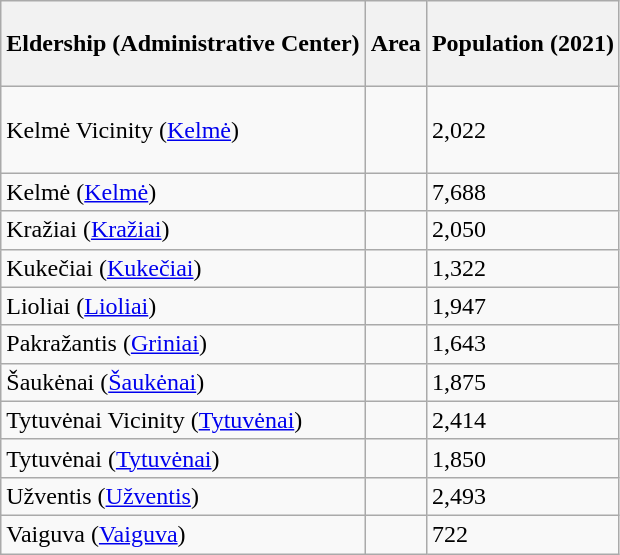<table class="sortable wikitable" style="text-align: left; margin: 0 0 0 0;">
<tr>
<th scope="col" height="50px">Eldership (Administrative Center)</th>
<th scope="col">Area</th>
<th scope="col"><strong>Population (2021)</strong></th>
</tr>
<tr>
<td scope="row" height="50px">Kelmė Vicinity (<a href='#'>Kelmė</a>)</td>
<td></td>
<td>2,022</td>
</tr>
<tr>
<td>Kelmė (<a href='#'>Kelmė</a>)</td>
<td></td>
<td>7,688</td>
</tr>
<tr>
<td>Kražiai (<a href='#'>Kražiai</a>)</td>
<td></td>
<td>2,050</td>
</tr>
<tr>
<td>Kukečiai (<a href='#'>Kukečiai</a>)</td>
<td></td>
<td>1,322</td>
</tr>
<tr>
<td>Lioliai (<a href='#'>Lioliai</a>)</td>
<td></td>
<td>1,947</td>
</tr>
<tr>
<td>Pakražantis (<a href='#'>Griniai</a>)</td>
<td></td>
<td>1,643</td>
</tr>
<tr>
<td>Šaukėnai (<a href='#'>Šaukėnai</a>)</td>
<td></td>
<td>1,875</td>
</tr>
<tr>
<td>Tytuvėnai Vicinity (<a href='#'>Tytuvėnai</a>)</td>
<td></td>
<td>2,414</td>
</tr>
<tr>
<td>Tytuvėnai (<a href='#'>Tytuvėnai</a>)</td>
<td></td>
<td>1,850</td>
</tr>
<tr>
<td>Užventis (<a href='#'>Užventis</a>)</td>
<td></td>
<td>2,493</td>
</tr>
<tr>
<td>Vaiguva (<a href='#'>Vaiguva</a>)</td>
<td></td>
<td>722</td>
</tr>
</table>
